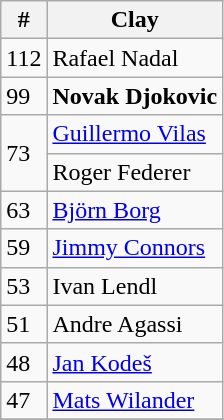<table class="wikitable" style="display:inline-table;">
<tr>
<th>#</th>
<th>Clay</th>
</tr>
<tr>
<td>112</td>
<td> Rafael Nadal</td>
</tr>
<tr>
<td>99</td>
<td><strong> Novak Djokovic</strong></td>
</tr>
<tr>
<td rowspan=2>73</td>
<td> <a href='#'>Guillermo Vilas</a></td>
</tr>
<tr>
<td> Roger Federer</td>
</tr>
<tr>
<td>63</td>
<td> <a href='#'>Björn Borg</a></td>
</tr>
<tr>
<td>59</td>
<td> <a href='#'>Jimmy Connors</a></td>
</tr>
<tr>
<td>53</td>
<td> Ivan Lendl</td>
</tr>
<tr>
<td>51</td>
<td> Andre Agassi</td>
</tr>
<tr>
<td>48</td>
<td> <a href='#'>Jan Kodeš</a></td>
</tr>
<tr>
<td>47</td>
<td> <a href='#'>Mats Wilander</a></td>
</tr>
<tr>
</tr>
</table>
